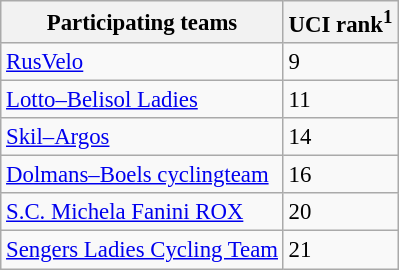<table class="wikitable" style="font-size:95%; text-align:left;">
<tr>
<th>Participating teams</th>
<th>UCI rank<sup>1</sup></th>
</tr>
<tr>
<td><a href='#'>RusVelo</a></td>
<td>9</td>
</tr>
<tr>
<td><a href='#'>Lotto–Belisol Ladies</a></td>
<td>11</td>
</tr>
<tr>
<td><a href='#'>Skil–Argos</a></td>
<td>14</td>
</tr>
<tr>
<td><a href='#'>Dolmans–Boels cyclingteam</a></td>
<td>16</td>
</tr>
<tr>
<td><a href='#'>S.C. Michela Fanini ROX</a></td>
<td>20</td>
</tr>
<tr>
<td><a href='#'>Sengers Ladies Cycling Team</a></td>
<td>21</td>
</tr>
</table>
